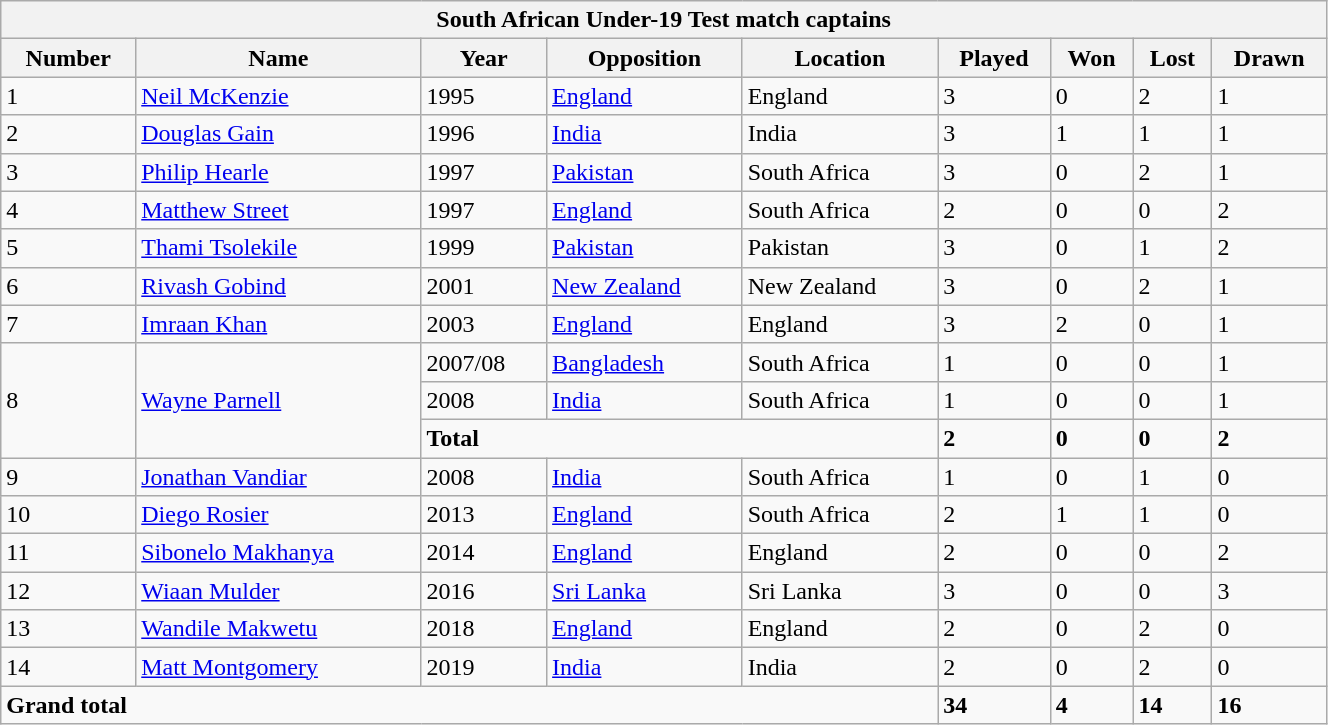<table class="wikitable sortable collapsible" width="70%">
<tr>
<th bgcolor="#efefef" colspan=9>South African Under-19 Test match captains</th>
</tr>
<tr bgcolor="#efefef">
<th>Number</th>
<th>Name</th>
<th>Year</th>
<th>Opposition</th>
<th>Location</th>
<th>Played</th>
<th>Won</th>
<th>Lost</th>
<th>Drawn</th>
</tr>
<tr>
<td>1</td>
<td><a href='#'>Neil McKenzie</a></td>
<td>1995</td>
<td><a href='#'>England</a></td>
<td>England</td>
<td>3</td>
<td>0</td>
<td>2</td>
<td>1</td>
</tr>
<tr>
<td>2</td>
<td><a href='#'>Douglas Gain</a></td>
<td>1996</td>
<td><a href='#'>India</a></td>
<td>India</td>
<td>3</td>
<td>1</td>
<td>1</td>
<td>1</td>
</tr>
<tr>
<td>3</td>
<td><a href='#'>Philip Hearle</a></td>
<td>1997</td>
<td><a href='#'>Pakistan</a></td>
<td>South Africa</td>
<td>3</td>
<td>0</td>
<td>2</td>
<td>1</td>
</tr>
<tr>
<td>4</td>
<td><a href='#'>Matthew Street</a></td>
<td>1997</td>
<td><a href='#'>England</a></td>
<td>South Africa</td>
<td>2</td>
<td>0</td>
<td>0</td>
<td>2</td>
</tr>
<tr>
<td>5</td>
<td><a href='#'>Thami Tsolekile</a></td>
<td>1999</td>
<td><a href='#'>Pakistan</a></td>
<td>Pakistan</td>
<td>3</td>
<td>0</td>
<td>1</td>
<td>2</td>
</tr>
<tr>
<td>6</td>
<td><a href='#'>Rivash Gobind</a></td>
<td>2001</td>
<td><a href='#'>New Zealand</a></td>
<td>New Zealand</td>
<td>3</td>
<td>0</td>
<td>2</td>
<td>1</td>
</tr>
<tr>
<td>7</td>
<td><a href='#'>Imraan Khan</a></td>
<td>2003</td>
<td><a href='#'>England</a></td>
<td>England</td>
<td>3</td>
<td>2</td>
<td>0</td>
<td>1</td>
</tr>
<tr>
<td rowspan=3>8</td>
<td rowspan=3><a href='#'>Wayne Parnell</a></td>
<td>2007/08</td>
<td><a href='#'>Bangladesh</a></td>
<td>South Africa</td>
<td>1</td>
<td>0</td>
<td>0</td>
<td>1</td>
</tr>
<tr>
<td>2008</td>
<td><a href='#'>India</a></td>
<td>South Africa</td>
<td>1</td>
<td>0</td>
<td>0</td>
<td>1</td>
</tr>
<tr>
<td colspan=3><strong>Total</strong></td>
<td><strong>2</strong></td>
<td><strong>0</strong></td>
<td><strong>0</strong></td>
<td><strong>2</strong></td>
</tr>
<tr>
<td>9</td>
<td><a href='#'>Jonathan Vandiar</a></td>
<td>2008</td>
<td><a href='#'>India</a></td>
<td>South Africa</td>
<td>1</td>
<td>0</td>
<td>1</td>
<td>0</td>
</tr>
<tr>
<td>10</td>
<td><a href='#'>Diego Rosier</a></td>
<td>2013</td>
<td><a href='#'>England</a></td>
<td>South Africa</td>
<td>2</td>
<td>1</td>
<td>1</td>
<td>0</td>
</tr>
<tr>
<td>11</td>
<td><a href='#'>Sibonelo Makhanya</a></td>
<td>2014</td>
<td><a href='#'>England</a></td>
<td>England</td>
<td>2</td>
<td>0</td>
<td>0</td>
<td>2</td>
</tr>
<tr>
<td>12</td>
<td><a href='#'>Wiaan Mulder</a></td>
<td>2016</td>
<td><a href='#'>Sri Lanka</a></td>
<td>Sri Lanka</td>
<td>3</td>
<td>0</td>
<td>0</td>
<td>3</td>
</tr>
<tr>
<td>13</td>
<td><a href='#'>Wandile Makwetu</a></td>
<td>2018</td>
<td><a href='#'>England</a></td>
<td>England</td>
<td>2</td>
<td>0</td>
<td>2</td>
<td>0</td>
</tr>
<tr>
<td>14</td>
<td><a href='#'>Matt Montgomery</a></td>
<td>2019</td>
<td><a href='#'>India</a></td>
<td>India</td>
<td>2</td>
<td>0</td>
<td>2</td>
<td>0</td>
</tr>
<tr>
<td colspan="5"><strong>Grand total</strong></td>
<td><strong>34</strong></td>
<td><strong>4</strong></td>
<td><strong>14</strong></td>
<td><strong>16</strong></td>
</tr>
</table>
